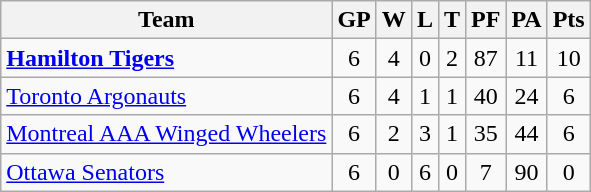<table class="wikitable">
<tr>
<th>Team</th>
<th>GP</th>
<th>W</th>
<th>L</th>
<th>T</th>
<th>PF</th>
<th>PA</th>
<th>Pts</th>
</tr>
<tr align="center">
<td align="left"><strong><a href='#'>Hamilton Tigers</a></strong></td>
<td>6</td>
<td>4</td>
<td>0</td>
<td>2</td>
<td>87</td>
<td>11</td>
<td>10</td>
</tr>
<tr align="center">
<td align="left"><a href='#'>Toronto Argonauts</a></td>
<td>6</td>
<td>4</td>
<td>1</td>
<td>1</td>
<td>40</td>
<td>24</td>
<td>6</td>
</tr>
<tr align="center">
<td align="left"><a href='#'>Montreal AAA Winged Wheelers</a></td>
<td>6</td>
<td>2</td>
<td>3</td>
<td>1</td>
<td>35</td>
<td>44</td>
<td>6</td>
</tr>
<tr align="center">
<td align="left"><a href='#'>Ottawa Senators</a></td>
<td>6</td>
<td>0</td>
<td>6</td>
<td>0</td>
<td>7</td>
<td>90</td>
<td>0</td>
</tr>
</table>
